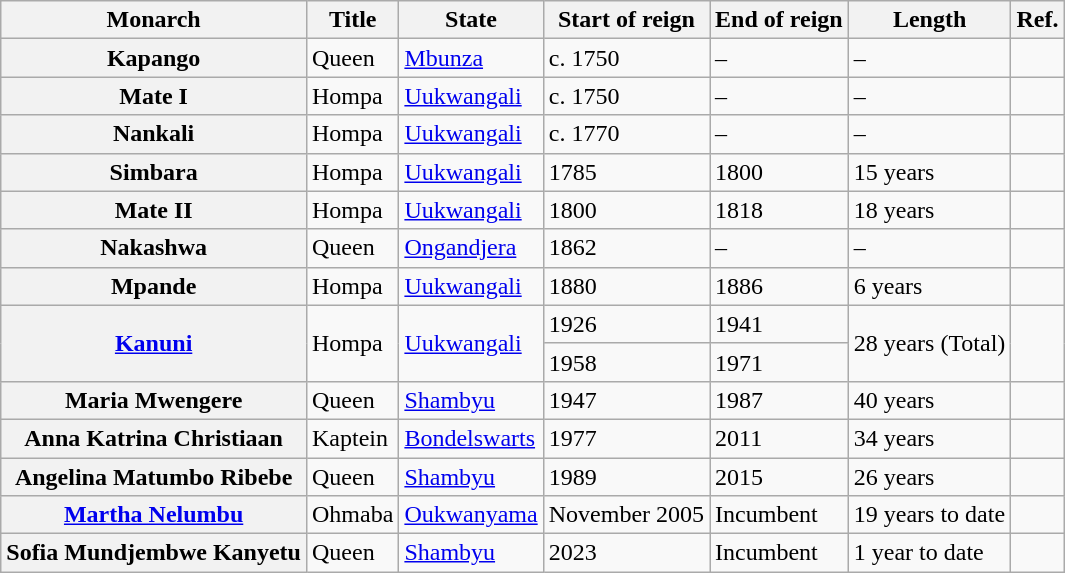<table class="wikitable sortable">
<tr>
<th>Monarch</th>
<th>Title</th>
<th>State</th>
<th>Start of reign</th>
<th>End of reign</th>
<th>Length</th>
<th>Ref.</th>
</tr>
<tr>
<th>Kapango</th>
<td>Queen</td>
<td><a href='#'>Mbunza</a></td>
<td>c. 1750</td>
<td>–</td>
<td>–</td>
<td></td>
</tr>
<tr>
<th>Mate I</th>
<td>Hompa</td>
<td><a href='#'>Uukwangali</a></td>
<td>c. 1750</td>
<td>–</td>
<td>–</td>
<td></td>
</tr>
<tr>
<th>Nankali</th>
<td>Hompa</td>
<td><a href='#'>Uukwangali</a></td>
<td>c. 1770</td>
<td>–</td>
<td>–</td>
<td></td>
</tr>
<tr>
<th>Simbara</th>
<td>Hompa</td>
<td><a href='#'>Uukwangali</a></td>
<td>1785</td>
<td>1800</td>
<td>15 years</td>
<td></td>
</tr>
<tr>
<th>Mate II</th>
<td>Hompa</td>
<td><a href='#'>Uukwangali</a></td>
<td>1800</td>
<td>1818</td>
<td>18 years</td>
<td></td>
</tr>
<tr>
<th>Nakashwa</th>
<td>Queen</td>
<td><a href='#'>Ongandjera</a></td>
<td>1862</td>
<td>–</td>
<td>–</td>
<td></td>
</tr>
<tr>
<th>Mpande</th>
<td>Hompa</td>
<td><a href='#'>Uukwangali</a></td>
<td>1880</td>
<td>1886</td>
<td>6 years</td>
<td></td>
</tr>
<tr>
<th rowspan="2"><a href='#'>Kanuni</a></th>
<td rowspan="2">Hompa</td>
<td rowspan="2"><a href='#'>Uukwangali</a></td>
<td>1926</td>
<td>1941</td>
<td rowspan="2">28 years (Total)</td>
<td rowspan="2"></td>
</tr>
<tr>
<td>1958</td>
<td>1971</td>
</tr>
<tr>
<th>Maria Mwengere</th>
<td>Queen</td>
<td><a href='#'>Shambyu</a></td>
<td>1947</td>
<td>1987</td>
<td>40 years</td>
<td></td>
</tr>
<tr>
<th>Anna Katrina Christiaan</th>
<td>Kaptein</td>
<td><a href='#'>Bondelswarts</a></td>
<td>1977</td>
<td>2011</td>
<td>34 years</td>
<td></td>
</tr>
<tr>
<th>Angelina Matumbo Ribebe</th>
<td>Queen</td>
<td><a href='#'>Shambyu</a></td>
<td>1989</td>
<td>2015</td>
<td>26 years</td>
<td></td>
</tr>
<tr>
<th><a href='#'>Martha Nelumbu</a></th>
<td>Ohmaba</td>
<td><a href='#'>Oukwanyama</a></td>
<td>November 2005</td>
<td>Incumbent</td>
<td>19 years to date</td>
<td></td>
</tr>
<tr>
<th>Sofia Mundjembwe Kanyetu</th>
<td>Queen</td>
<td><a href='#'>Shambyu</a></td>
<td>2023</td>
<td>Incumbent</td>
<td>1 year to date</td>
<td></td>
</tr>
</table>
